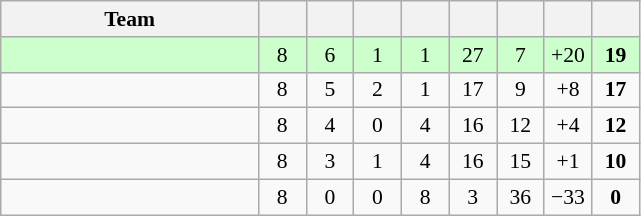<table class="wikitable" style="text-align:center; font-size:90%">
<tr>
<th width=165>Team</th>
<th width=25></th>
<th width=25></th>
<th width=25></th>
<th width=25></th>
<th width=25></th>
<th width=25></th>
<th width=25></th>
<th width=25></th>
</tr>
<tr style="background:#cfc;">
<td align=left></td>
<td>8</td>
<td>6</td>
<td>1</td>
<td>1</td>
<td>27</td>
<td>7</td>
<td>+20</td>
<td><strong>19</strong></td>
</tr>
<tr>
<td align=left></td>
<td>8</td>
<td>5</td>
<td>2</td>
<td>1</td>
<td>17</td>
<td>9</td>
<td>+8</td>
<td><strong>17</strong></td>
</tr>
<tr>
<td align=left></td>
<td>8</td>
<td>4</td>
<td>0</td>
<td>4</td>
<td>16</td>
<td>12</td>
<td>+4</td>
<td><strong>12</strong></td>
</tr>
<tr>
<td align=left></td>
<td>8</td>
<td>3</td>
<td>1</td>
<td>4</td>
<td>16</td>
<td>15</td>
<td>+1</td>
<td><strong>10</strong></td>
</tr>
<tr>
<td align=left></td>
<td>8</td>
<td>0</td>
<td>0</td>
<td>8</td>
<td>3</td>
<td>36</td>
<td>−33</td>
<td><strong>0</strong></td>
</tr>
</table>
